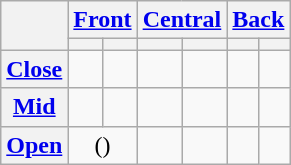<table class="wikitable" style="text-align: center;">
<tr>
<th rowspan=2></th>
<th colspan=2><a href='#'>Front</a></th>
<th colspan=2><a href='#'>Central</a></th>
<th colspan=2><a href='#'>Back</a></th>
</tr>
<tr>
<th></th>
<th></th>
<th></th>
<th></th>
<th></th>
<th></th>
</tr>
<tr>
<th><a href='#'>Close</a></th>
<td></td>
<td></td>
<td></td>
<td></td>
<td></td>
<td></td>
</tr>
<tr>
<th><a href='#'>Mid</a></th>
<td></td>
<td></td>
<td></td>
<td></td>
<td></td>
<td></td>
</tr>
<tr>
<th><a href='#'>Open</a></th>
<td colspan="2">()</td>
<td></td>
<td></td>
<td></td>
<td></td>
</tr>
</table>
